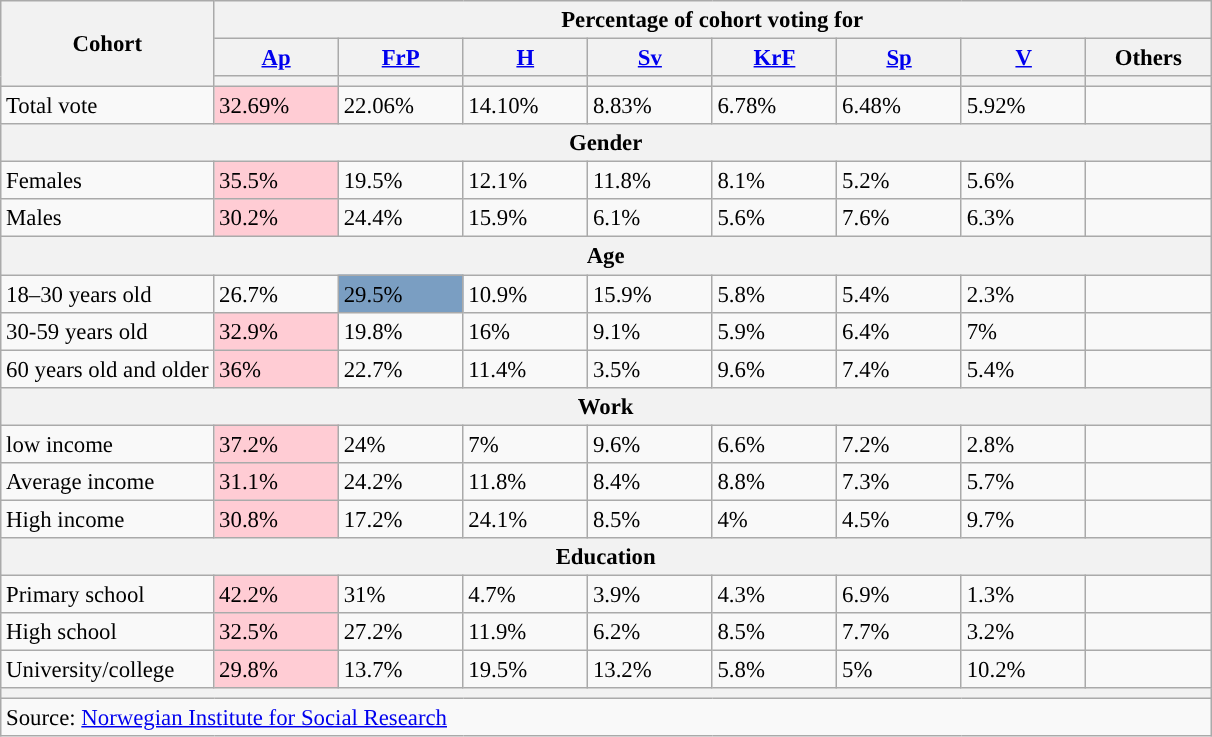<table class="wikitable" style="font-size:95%;">
<tr>
<th rowspan="3">Cohort</th>
<th colspan="8">Percentage of cohort voting for</th>
</tr>
<tr>
<th scope="col" style="width:5em;"><a href='#'>Ap</a></th>
<th scope="col" style="width:5em;"><a href='#'>FrP</a></th>
<th scope="col" style="width:5em;"><a href='#'>H</a></th>
<th scope="col" style="width:5em;"><a href='#'>Sv</a></th>
<th scope="col" style="width:5em;"><a href='#'>KrF</a></th>
<th scope="col" style="width:5em;"><a href='#'>Sp</a></th>
<th scope="col" style="width:5em;"><a href='#'>V</a></th>
<th scope="col" style="width:5em;">Others</th>
</tr>
<tr>
<th style="background:"></th>
<th style="background:"></th>
<th style="background:"></th>
<th style="background:"></th>
<th style="background:"></th>
<th style="background:"></th>
<th style="background:"></th>
<th style="background:"></th>
</tr>
<tr>
<td>Total vote</td>
<td style="background:#ffccd4;">32.69%</td>
<td>22.06%</td>
<td>14.10%</td>
<td>8.83%</td>
<td>6.78%</td>
<td>6.48%</td>
<td>5.92%</td>
<td></td>
</tr>
<tr>
<th colspan="9">Gender</th>
</tr>
<tr>
<td>Females</td>
<td style="background:#ffccd4;">35.5%</td>
<td>19.5%</td>
<td>12.1%</td>
<td>11.8%</td>
<td>8.1%</td>
<td>5.2%</td>
<td>5.6%</td>
<td></td>
</tr>
<tr>
<td>Males</td>
<td style="background:#ffccd4;">30.2%</td>
<td>24.4%</td>
<td>15.9%</td>
<td>6.1%</td>
<td>5.6%</td>
<td>7.6%</td>
<td>6.3%</td>
<td></td>
</tr>
<tr>
<th colspan="9">Age</th>
</tr>
<tr>
<td>18–30 years old</td>
<td>26.7%</td>
<td style="background:#7a9ec2;">29.5%</td>
<td>10.9%</td>
<td>15.9%</td>
<td>5.8%</td>
<td>5.4%</td>
<td>2.3%</td>
<td></td>
</tr>
<tr>
<td>30-59 years old</td>
<td style="background:#ffccd4;">32.9%</td>
<td>19.8%</td>
<td>16%</td>
<td>9.1%</td>
<td>5.9%</td>
<td>6.4%</td>
<td>7%</td>
<td></td>
</tr>
<tr>
<td>60 years old and older</td>
<td style="background:#ffccd4;">36%</td>
<td>22.7%</td>
<td>11.4%</td>
<td>3.5%</td>
<td>9.6%</td>
<td>7.4%</td>
<td>5.4%</td>
<td></td>
</tr>
<tr>
<th colspan="9">Work</th>
</tr>
<tr>
<td>low income</td>
<td style="background:#ffccd4;">37.2%</td>
<td>24%</td>
<td>7%</td>
<td>9.6%</td>
<td>6.6%</td>
<td>7.2%</td>
<td>2.8%</td>
<td></td>
</tr>
<tr>
<td>Average income</td>
<td style="background:#ffccd4;">31.1%</td>
<td>24.2%</td>
<td>11.8%</td>
<td>8.4%</td>
<td>8.8%</td>
<td>7.3%</td>
<td>5.7%</td>
<td></td>
</tr>
<tr>
<td>High income</td>
<td style="background:#ffccd4;">30.8%</td>
<td>17.2%</td>
<td>24.1%</td>
<td>8.5%</td>
<td>4%</td>
<td>4.5%</td>
<td>9.7%</td>
<td></td>
</tr>
<tr>
<th colspan="9">Education</th>
</tr>
<tr>
<td>Primary school</td>
<td style="background:#ffccd4;">42.2%</td>
<td>31%</td>
<td>4.7%</td>
<td>3.9%</td>
<td>4.3%</td>
<td>6.9%</td>
<td>1.3%</td>
<td></td>
</tr>
<tr>
<td>High school</td>
<td style="background:#ffccd4;">32.5%</td>
<td>27.2%</td>
<td>11.9%</td>
<td>6.2%</td>
<td>8.5%</td>
<td>7.7%</td>
<td>3.2%</td>
<td></td>
</tr>
<tr>
<td>University/college</td>
<td style="background:#ffccd4;">29.8%</td>
<td>13.7%</td>
<td>19.5%</td>
<td>13.2%</td>
<td>5.8%</td>
<td>5%</td>
<td>10.2%</td>
<td></td>
</tr>
<tr>
<th colspan="11!"></th>
</tr>
<tr>
<td colspan="9">Source: <a href='#'>Norwegian Institute for Social Research</a></td>
</tr>
</table>
